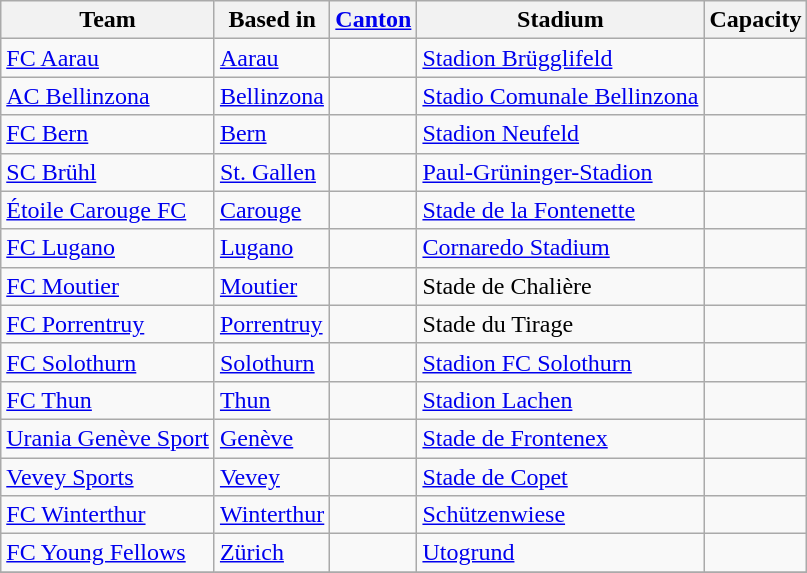<table class="wikitable sortable" style="text-align: left;">
<tr>
<th>Team</th>
<th>Based in</th>
<th><a href='#'>Canton</a></th>
<th>Stadium</th>
<th>Capacity</th>
</tr>
<tr>
<td><a href='#'>FC Aarau</a></td>
<td><a href='#'>Aarau</a></td>
<td></td>
<td><a href='#'>Stadion Brügglifeld</a></td>
<td></td>
</tr>
<tr>
<td><a href='#'>AC Bellinzona</a></td>
<td><a href='#'>Bellinzona</a></td>
<td></td>
<td><a href='#'>Stadio Comunale Bellinzona</a></td>
<td></td>
</tr>
<tr>
<td><a href='#'>FC Bern</a></td>
<td><a href='#'>Bern</a></td>
<td></td>
<td><a href='#'>Stadion Neufeld</a></td>
<td></td>
</tr>
<tr>
<td><a href='#'>SC Brühl</a></td>
<td><a href='#'>St. Gallen</a></td>
<td></td>
<td><a href='#'>Paul-Grüninger-Stadion</a></td>
<td></td>
</tr>
<tr>
<td><a href='#'>Étoile Carouge FC</a></td>
<td><a href='#'>Carouge</a></td>
<td></td>
<td><a href='#'>Stade de la Fontenette</a></td>
<td></td>
</tr>
<tr>
<td><a href='#'>FC Lugano</a></td>
<td><a href='#'>Lugano</a></td>
<td></td>
<td><a href='#'>Cornaredo Stadium</a></td>
<td></td>
</tr>
<tr>
<td><a href='#'>FC Moutier</a></td>
<td><a href='#'>Moutier</a></td>
<td></td>
<td>Stade de Chalière</td>
<td></td>
</tr>
<tr>
<td><a href='#'>FC Porrentruy</a></td>
<td><a href='#'>Porrentruy</a></td>
<td></td>
<td>Stade du Tirage</td>
<td></td>
</tr>
<tr>
<td><a href='#'>FC Solothurn</a></td>
<td><a href='#'>Solothurn</a></td>
<td></td>
<td><a href='#'>Stadion FC Solothurn</a></td>
<td></td>
</tr>
<tr>
<td><a href='#'>FC Thun</a></td>
<td><a href='#'>Thun</a></td>
<td></td>
<td><a href='#'>Stadion Lachen</a></td>
<td></td>
</tr>
<tr>
<td><a href='#'>Urania Genève Sport</a></td>
<td><a href='#'>Genève</a></td>
<td></td>
<td><a href='#'>Stade de Frontenex</a></td>
<td></td>
</tr>
<tr>
<td><a href='#'>Vevey Sports</a></td>
<td><a href='#'>Vevey</a></td>
<td></td>
<td><a href='#'>Stade de Copet</a></td>
<td></td>
</tr>
<tr>
<td><a href='#'>FC Winterthur</a></td>
<td><a href='#'>Winterthur</a></td>
<td></td>
<td><a href='#'>Schützenwiese</a></td>
<td></td>
</tr>
<tr>
<td><a href='#'>FC Young Fellows</a></td>
<td><a href='#'>Zürich</a></td>
<td></td>
<td><a href='#'>Utogrund</a></td>
<td></td>
</tr>
<tr>
</tr>
</table>
